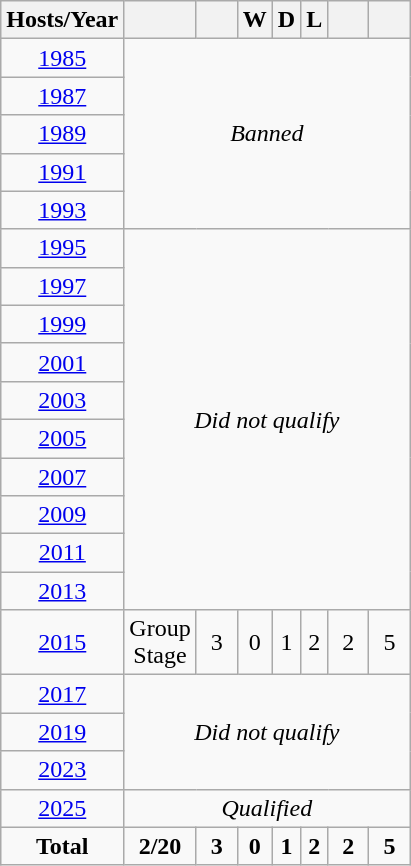<table class="wikitable" style="text-align: center;">
<tr>
<th>Hosts/Year</th>
<th width=20></th>
<th width=20></th>
<th>W</th>
<th>D</th>
<th>L</th>
<th width=20></th>
<th width=20></th>
</tr>
<tr>
<td> <a href='#'>1985</a></td>
<td colspan=7 rowspan=5><em>Banned</em></td>
</tr>
<tr>
<td> <a href='#'>1987</a></td>
</tr>
<tr>
<td> <a href='#'>1989</a></td>
</tr>
<tr>
<td> <a href='#'>1991</a></td>
</tr>
<tr>
<td> <a href='#'>1993</a></td>
</tr>
<tr>
<td> <a href='#'>1995</a></td>
<td colspan=7 rowspan=10><em>Did not qualify</em></td>
</tr>
<tr>
<td> <a href='#'>1997</a></td>
</tr>
<tr>
<td> <a href='#'>1999</a></td>
</tr>
<tr>
<td> <a href='#'>2001</a></td>
</tr>
<tr>
<td> <a href='#'>2003</a></td>
</tr>
<tr>
<td> <a href='#'>2005</a></td>
</tr>
<tr>
<td> <a href='#'>2007</a></td>
</tr>
<tr>
<td> <a href='#'>2009</a></td>
</tr>
<tr>
<td> <a href='#'>2011</a></td>
</tr>
<tr>
<td> <a href='#'>2013</a></td>
</tr>
<tr>
<td> <a href='#'>2015</a></td>
<td>Group Stage</td>
<td>3</td>
<td>0</td>
<td>1</td>
<td>2</td>
<td>2</td>
<td>5</td>
</tr>
<tr>
<td> <a href='#'>2017</a></td>
<td colspan=7 rowspan=3><em>Did not qualify</em></td>
</tr>
<tr>
<td> <a href='#'>2019</a></td>
</tr>
<tr>
<td> <a href='#'>2023</a></td>
</tr>
<tr>
<td> <a href='#'>2025</a></td>
<td colspan=7><em>Qualified</em></td>
</tr>
<tr>
<td><strong>Total</strong></td>
<td><strong>2/20</strong></td>
<td><strong>3</strong></td>
<td><strong>0</strong></td>
<td><strong>1</strong></td>
<td><strong>2</strong></td>
<td><strong>2</strong></td>
<td><strong>5</strong></td>
</tr>
</table>
